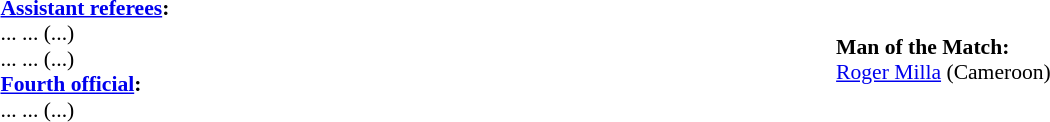<table width=100% style="font-size: 90%">
<tr>
<td><br><strong><a href='#'>Assistant referees</a>:</strong>
<br>... ... (...)
<br>... ... (...)
<br><strong><a href='#'>Fourth official</a>:</strong>
<br>... ... (...)</td>
<td><br><strong>Man of the Match:</strong>
<br><a href='#'>Roger Milla</a> (Cameroon)</td>
</tr>
</table>
